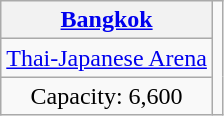<table class="wikitable" style="text-align:center;">
<tr>
<th><a href='#'>Bangkok</a></th>
<td rowspan="3"><br></td>
</tr>
<tr>
<td><a href='#'>Thai-Japanese Arena</a></td>
</tr>
<tr>
<td>Capacity: 6,600</td>
</tr>
</table>
